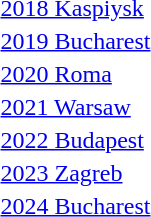<table>
<tr>
<td rowspan=2><a href='#'>2018 Kaspiysk</a></td>
<td rowspan=2></td>
<td rowspan=2></td>
<td></td>
</tr>
<tr>
<td></td>
</tr>
<tr>
<td><a href='#'>2019 Bucharest</a></td>
<td></td>
<td></td>
<td></td>
</tr>
<tr>
<td rowspan=2><a href='#'>2020 Roma</a></td>
<td rowspan=2></td>
<td rowspan=2></td>
<td></td>
</tr>
<tr>
<td></td>
</tr>
<tr>
<td rowspan=2><a href='#'>2021 Warsaw</a></td>
<td rowspan=2></td>
<td rowspan=2></td>
<td></td>
</tr>
<tr>
<td></td>
</tr>
<tr>
<td rowspan=2><a href='#'>2022 Budapest</a></td>
<td rowspan=2></td>
<td rowspan=2></td>
<td></td>
</tr>
<tr>
<td></td>
</tr>
<tr>
<td rowspan=2><a href='#'>2023 Zagreb</a></td>
<td rowspan=2></td>
<td rowspan=2></td>
<td></td>
</tr>
<tr>
<td></td>
</tr>
<tr>
<td rowspan=2><a href='#'>2024 Bucharest</a></td>
<td rowspan=2></td>
<td rowspan=2></td>
<td></td>
</tr>
<tr>
<td></td>
</tr>
</table>
